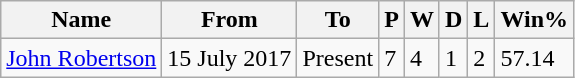<table class="wikitable">
<tr>
<th>Name</th>
<th>From</th>
<th>To</th>
<th>P</th>
<th>W</th>
<th>D</th>
<th>L</th>
<th>Win%</th>
</tr>
<tr>
<td><a href='#'>John Robertson</a></td>
<td>15 July 2017</td>
<td>Present</td>
<td>7</td>
<td>4</td>
<td>1</td>
<td>2</td>
<td>57.14</td>
</tr>
</table>
